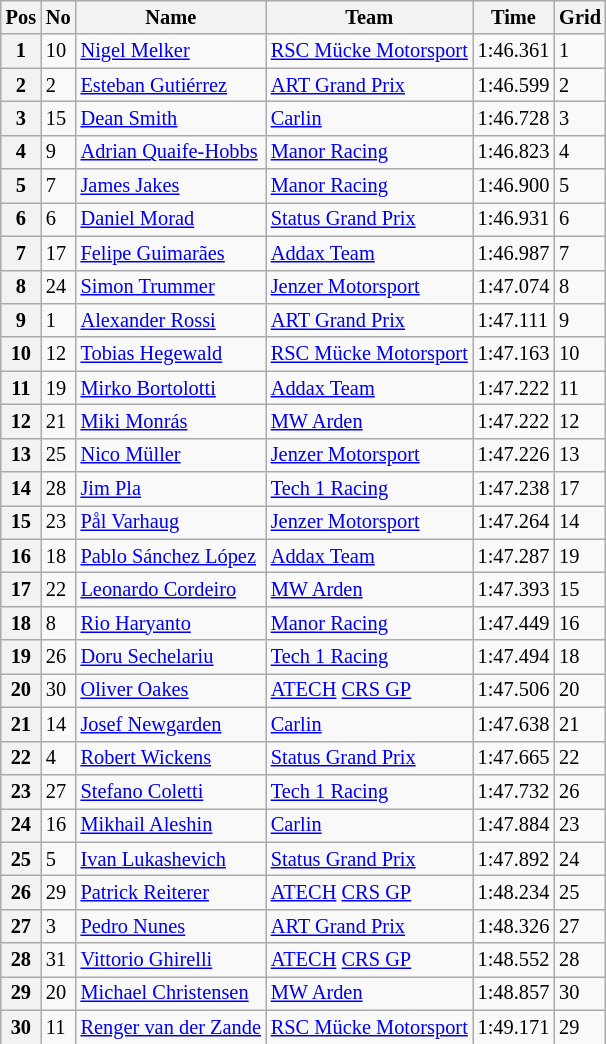<table class="wikitable" style="font-size: 85%">
<tr>
<th>Pos</th>
<th>No</th>
<th>Name</th>
<th>Team</th>
<th>Time</th>
<th>Grid</th>
</tr>
<tr>
<th>1</th>
<td>10</td>
<td> <a href='#'>Nigel Melker</a></td>
<td><a href='#'>RSC Mücke Motorsport</a></td>
<td>1:46.361</td>
<td>1</td>
</tr>
<tr>
<th>2</th>
<td>2</td>
<td> <a href='#'>Esteban Gutiérrez</a></td>
<td><a href='#'>ART Grand Prix</a></td>
<td>1:46.599</td>
<td>2</td>
</tr>
<tr>
<th>3</th>
<td>15</td>
<td> <a href='#'>Dean Smith</a></td>
<td><a href='#'>Carlin</a></td>
<td>1:46.728</td>
<td>3</td>
</tr>
<tr>
<th>4</th>
<td>9</td>
<td> <a href='#'>Adrian Quaife-Hobbs</a></td>
<td><a href='#'>Manor Racing</a></td>
<td>1:46.823</td>
<td>4</td>
</tr>
<tr>
<th>5</th>
<td>7</td>
<td> <a href='#'>James Jakes</a></td>
<td><a href='#'>Manor Racing</a></td>
<td>1:46.900</td>
<td>5</td>
</tr>
<tr>
<th>6</th>
<td>6</td>
<td> <a href='#'>Daniel Morad</a></td>
<td><a href='#'>Status Grand Prix</a></td>
<td>1:46.931</td>
<td>6</td>
</tr>
<tr>
<th>7</th>
<td>17</td>
<td> <a href='#'>Felipe Guimarães</a></td>
<td><a href='#'>Addax Team</a></td>
<td>1:46.987</td>
<td>7</td>
</tr>
<tr>
<th>8</th>
<td>24</td>
<td> <a href='#'>Simon Trummer</a></td>
<td><a href='#'>Jenzer Motorsport</a></td>
<td>1:47.074</td>
<td>8</td>
</tr>
<tr>
<th>9</th>
<td>1</td>
<td> <a href='#'>Alexander Rossi</a></td>
<td><a href='#'>ART Grand Prix</a></td>
<td>1:47.111</td>
<td>9</td>
</tr>
<tr>
<th>10</th>
<td>12</td>
<td> <a href='#'>Tobias Hegewald</a></td>
<td><a href='#'>RSC Mücke Motorsport</a></td>
<td>1:47.163</td>
<td>10</td>
</tr>
<tr>
<th>11</th>
<td>19</td>
<td> <a href='#'>Mirko Bortolotti</a></td>
<td><a href='#'>Addax Team</a></td>
<td>1:47.222</td>
<td>11</td>
</tr>
<tr>
<th>12</th>
<td>21</td>
<td> <a href='#'>Miki Monrás</a></td>
<td><a href='#'>MW Arden</a></td>
<td>1:47.222</td>
<td>12</td>
</tr>
<tr>
<th>13</th>
<td>25</td>
<td> <a href='#'>Nico Müller</a></td>
<td><a href='#'>Jenzer Motorsport</a></td>
<td>1:47.226</td>
<td>13</td>
</tr>
<tr>
<th>14</th>
<td>28</td>
<td> <a href='#'>Jim Pla</a></td>
<td><a href='#'>Tech 1 Racing</a></td>
<td>1:47.238</td>
<td>17</td>
</tr>
<tr>
<th>15</th>
<td>23</td>
<td> <a href='#'>Pål Varhaug</a></td>
<td><a href='#'>Jenzer Motorsport</a></td>
<td>1:47.264</td>
<td>14</td>
</tr>
<tr>
<th>16</th>
<td>18</td>
<td> <a href='#'>Pablo Sánchez López</a></td>
<td><a href='#'>Addax Team</a></td>
<td>1:47.287</td>
<td>19</td>
</tr>
<tr>
<th>17</th>
<td>22</td>
<td> <a href='#'>Leonardo Cordeiro</a></td>
<td><a href='#'>MW Arden</a></td>
<td>1:47.393</td>
<td>15</td>
</tr>
<tr>
<th>18</th>
<td>8</td>
<td> <a href='#'>Rio Haryanto</a></td>
<td><a href='#'>Manor Racing</a></td>
<td>1:47.449</td>
<td>16</td>
</tr>
<tr>
<th>19</th>
<td>26</td>
<td> <a href='#'>Doru Sechelariu</a></td>
<td><a href='#'>Tech 1 Racing</a></td>
<td>1:47.494</td>
<td>18</td>
</tr>
<tr>
<th>20</th>
<td>30</td>
<td> <a href='#'>Oliver Oakes</a></td>
<td><a href='#'>ATECH</a> <a href='#'>CRS GP</a></td>
<td>1:47.506</td>
<td>20</td>
</tr>
<tr>
<th>21</th>
<td>14</td>
<td> <a href='#'>Josef Newgarden</a></td>
<td><a href='#'>Carlin</a></td>
<td>1:47.638</td>
<td>21</td>
</tr>
<tr>
<th>22</th>
<td>4</td>
<td> <a href='#'>Robert Wickens</a></td>
<td><a href='#'>Status Grand Prix</a></td>
<td>1:47.665</td>
<td>22</td>
</tr>
<tr>
<th>23</th>
<td>27</td>
<td> <a href='#'>Stefano Coletti</a></td>
<td><a href='#'>Tech 1 Racing</a></td>
<td>1:47.732</td>
<td>26</td>
</tr>
<tr>
<th>24</th>
<td>16</td>
<td> <a href='#'>Mikhail Aleshin</a></td>
<td><a href='#'>Carlin</a></td>
<td>1:47.884</td>
<td>23</td>
</tr>
<tr>
<th>25</th>
<td>5</td>
<td> <a href='#'>Ivan Lukashevich</a></td>
<td><a href='#'>Status Grand Prix</a></td>
<td>1:47.892</td>
<td>24</td>
</tr>
<tr>
<th>26</th>
<td>29</td>
<td> <a href='#'>Patrick Reiterer</a></td>
<td><a href='#'>ATECH</a> <a href='#'>CRS GP</a></td>
<td>1:48.234</td>
<td>25</td>
</tr>
<tr>
<th>27</th>
<td>3</td>
<td> <a href='#'>Pedro Nunes</a></td>
<td><a href='#'>ART Grand Prix</a></td>
<td>1:48.326</td>
<td>27</td>
</tr>
<tr>
<th>28</th>
<td>31</td>
<td> <a href='#'>Vittorio Ghirelli</a></td>
<td><a href='#'>ATECH</a> <a href='#'>CRS GP</a></td>
<td>1:48.552</td>
<td>28</td>
</tr>
<tr>
<th>29</th>
<td>20</td>
<td> <a href='#'>Michael Christensen</a></td>
<td><a href='#'>MW Arden</a></td>
<td>1:48.857</td>
<td>30</td>
</tr>
<tr>
<th>30</th>
<td>11</td>
<td> <a href='#'>Renger van der Zande</a></td>
<td><a href='#'>RSC Mücke Motorsport</a></td>
<td>1:49.171</td>
<td>29</td>
</tr>
</table>
